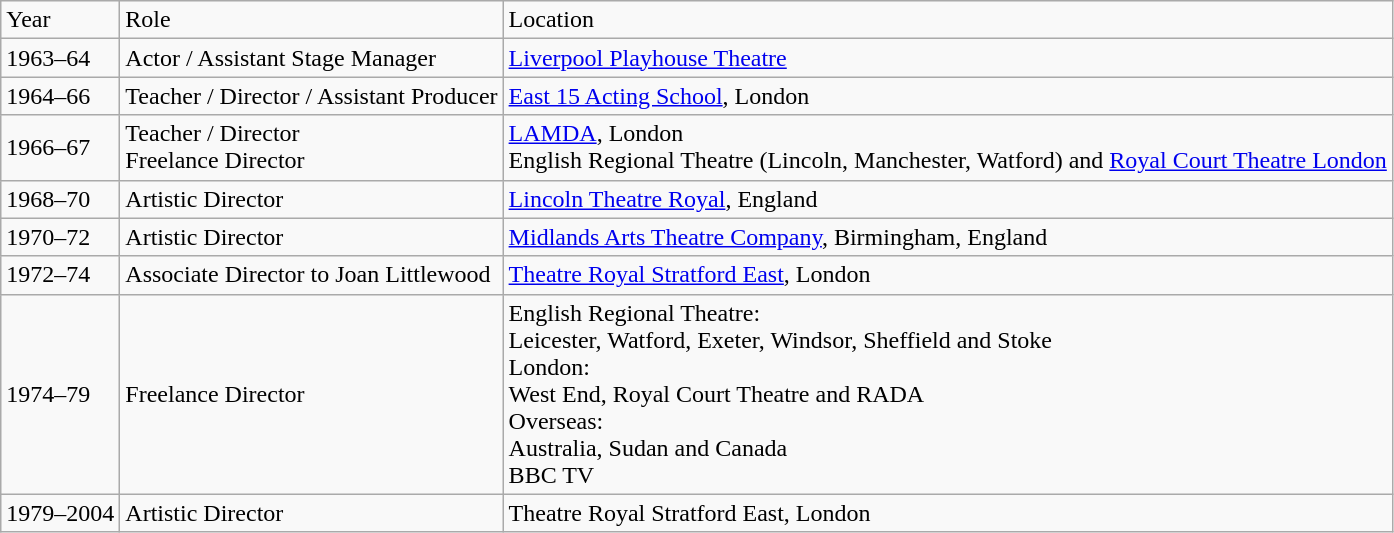<table class="wikitable">
<tr>
<td>Year</td>
<td>Role</td>
<td>Location</td>
</tr>
<tr>
<td>1963–64</td>
<td>Actor / Assistant Stage Manager</td>
<td><a href='#'>Liverpool Playhouse Theatre</a></td>
</tr>
<tr>
<td>1964–66</td>
<td>Teacher / Director / Assistant Producer</td>
<td><a href='#'>East 15 Acting School</a>, London</td>
</tr>
<tr>
<td>1966–67</td>
<td>Teacher / Director<br>Freelance Director</td>
<td><a href='#'>LAMDA</a>, London<br>English Regional Theatre (Lincoln, Manchester, Watford) and <a href='#'>Royal Court Theatre London</a></td>
</tr>
<tr>
<td>1968–70</td>
<td>Artistic Director</td>
<td><a href='#'>Lincoln Theatre Royal</a>, England</td>
</tr>
<tr>
<td>1970–72</td>
<td>Artistic Director</td>
<td><a href='#'>Midlands Arts Theatre Company</a>, Birmingham, England</td>
</tr>
<tr>
<td>1972–74</td>
<td>Associate Director to Joan Littlewood</td>
<td><a href='#'>Theatre Royal Stratford East</a>, London</td>
</tr>
<tr>
<td>1974–79</td>
<td>Freelance Director</td>
<td>English Regional Theatre:<br>Leicester, Watford, Exeter, Windsor, Sheffield and Stoke<br>London:<br>West End, Royal Court Theatre and RADA<br>Overseas:<br>Australia, Sudan and Canada<br>BBC TV</td>
</tr>
<tr>
<td>1979–2004</td>
<td>Artistic Director</td>
<td>Theatre Royal Stratford East, London</td>
</tr>
</table>
